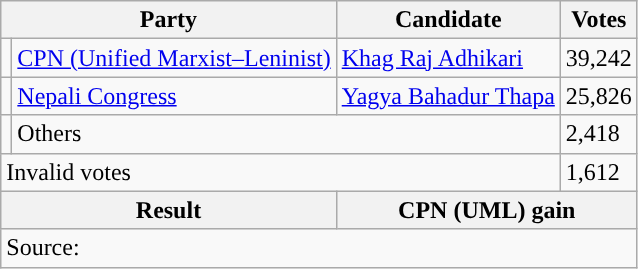<table class="wikitable">
<tr>
<th colspan="2">Party</th>
<th>Candidate</th>
<th>Votes</th>
</tr>
<tr>
<td style="background-color:"></td>
<td><a href='#'>CPN (Unified Marxist–Leninist)</a></td>
<td><a href='#'>Khag Raj Adhikari</a></td>
<td>39,242</td>
</tr>
<tr>
<td style="background-color:"></td>
<td><a href='#'>Nepali Congress</a></td>
<td><a href='#'>Yagya Bahadur Thapa</a></td>
<td>25,826</td>
</tr>
<tr>
<td></td>
<td colspan="2">Others</td>
<td>2,418</td>
</tr>
<tr>
<td colspan="3">Invalid votes</td>
<td>1,612</td>
</tr>
<tr>
<th colspan="2">Result</th>
<th colspan="2">CPN (UML) gain</th>
</tr>
<tr>
<td colspan="4">Source: </td>
</tr>
</table>
